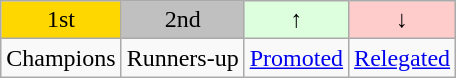<table class="wikitable" style="text-align:center">
<tr>
<td bgcolor=gold>1st</td>
<td bgcolor=silver>2nd</td>
<td bgcolor="#DDFFDD">↑</td>
<td bgcolor="#FFCCCC">↓</td>
</tr>
<tr>
<td>Champions</td>
<td>Runners-up</td>
<td><a href='#'>Promoted</a></td>
<td><a href='#'>Relegated</a></td>
</tr>
</table>
